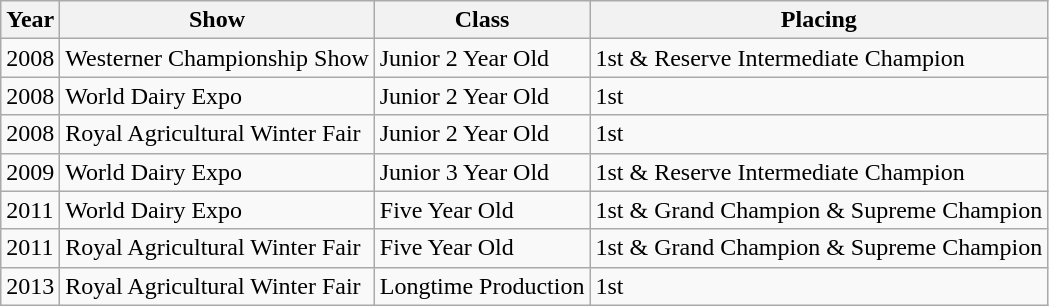<table class="wikitable">
<tr>
<th>Year</th>
<th>Show</th>
<th>Class</th>
<th>Placing</th>
</tr>
<tr>
<td>2008</td>
<td>Westerner Championship Show</td>
<td>Junior 2 Year Old</td>
<td>1st & Reserve Intermediate Champion</td>
</tr>
<tr>
<td>2008</td>
<td>World Dairy Expo</td>
<td>Junior 2 Year Old</td>
<td>1st</td>
</tr>
<tr>
<td>2008</td>
<td>Royal Agricultural Winter Fair</td>
<td>Junior 2 Year Old</td>
<td>1st</td>
</tr>
<tr>
<td>2009</td>
<td>World Dairy Expo</td>
<td>Junior 3 Year Old</td>
<td>1st & Reserve Intermediate Champion</td>
</tr>
<tr>
<td>2011</td>
<td>World Dairy Expo</td>
<td>Five Year Old</td>
<td>1st & Grand Champion & Supreme Champion</td>
</tr>
<tr>
<td>2011</td>
<td>Royal Agricultural Winter Fair</td>
<td>Five Year Old</td>
<td>1st & Grand Champion & Supreme Champion</td>
</tr>
<tr>
<td>2013</td>
<td>Royal Agricultural Winter Fair</td>
<td>Longtime Production</td>
<td>1st</td>
</tr>
</table>
